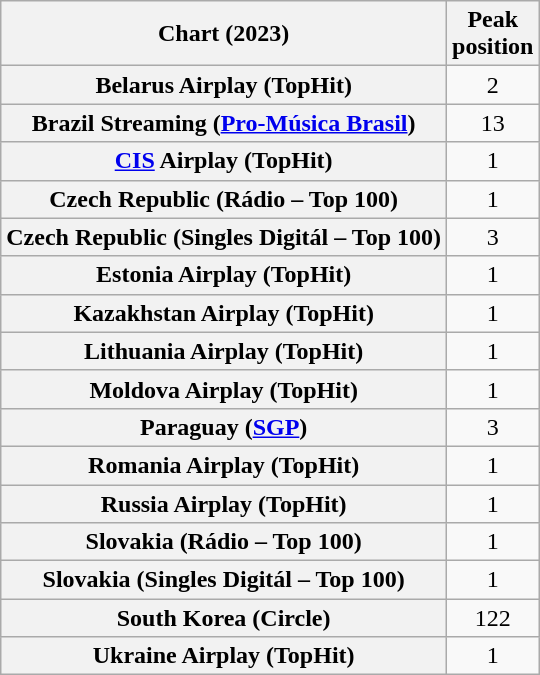<table class="wikitable sortable plainrowheaders" style="text-align:center">
<tr>
<th scope="col">Chart (2023)</th>
<th scope="col">Peak<br>position</th>
</tr>
<tr>
<th scope="row">Belarus Airplay (TopHit)</th>
<td>2</td>
</tr>
<tr>
<th scope="row">Brazil Streaming (<a href='#'>Pro-Música Brasil</a>)</th>
<td>13</td>
</tr>
<tr>
<th scope="row"><a href='#'>CIS</a> Airplay (TopHit)</th>
<td>1</td>
</tr>
<tr>
<th scope="row">Czech Republic (Rádio – Top 100)</th>
<td>1</td>
</tr>
<tr>
<th scope="row">Czech Republic (Singles Digitál – Top 100)</th>
<td>3</td>
</tr>
<tr>
<th scope="row">Estonia Airplay (TopHit)</th>
<td>1</td>
</tr>
<tr>
<th scope="row">Kazakhstan Airplay (TopHit)</th>
<td>1</td>
</tr>
<tr>
<th scope="row">Lithuania Airplay (TopHit)</th>
<td>1</td>
</tr>
<tr>
<th scope="row">Moldova Airplay (TopHit)</th>
<td>1</td>
</tr>
<tr>
<th scope="row">Paraguay (<a href='#'>SGP</a>)</th>
<td>3</td>
</tr>
<tr>
<th scope="row">Romania Airplay (TopHit)</th>
<td>1</td>
</tr>
<tr>
<th scope="row">Russia Airplay (TopHit)</th>
<td>1</td>
</tr>
<tr>
<th scope="row">Slovakia (Rádio – Top 100)</th>
<td>1</td>
</tr>
<tr>
<th scope="row">Slovakia (Singles Digitál – Top 100)</th>
<td>1</td>
</tr>
<tr>
<th scope="row">South Korea (Circle)</th>
<td>122</td>
</tr>
<tr>
<th scope="row">Ukraine Airplay (TopHit)</th>
<td>1</td>
</tr>
</table>
